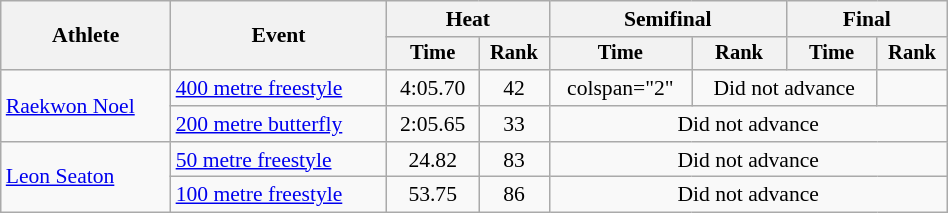<table class="wikitable" style="text-align:center; font-size:90%; width:50%;">
<tr>
<th rowspan="2">Athlete</th>
<th rowspan="2">Event</th>
<th colspan="2">Heat</th>
<th colspan="2">Semifinal</th>
<th colspan="2">Final</th>
</tr>
<tr style="font-size:95%">
<th>Time</th>
<th>Rank</th>
<th>Time</th>
<th>Rank</th>
<th>Time</th>
<th>Rank</th>
</tr>
<tr>
<td align=left rowspan=2><a href='#'>Raekwon Noel</a></td>
<td align=left><a href='#'>400 metre freestyle</a></td>
<td>4:05.70</td>
<td>42</td>
<td>colspan="2" </td>
<td colspan="2">Did not advance</td>
</tr>
<tr>
<td align=left><a href='#'>200 metre butterfly</a></td>
<td>2:05.65</td>
<td>33</td>
<td colspan=4>Did not advance</td>
</tr>
<tr>
<td align=left rowspan=2><a href='#'>Leon Seaton</a></td>
<td align=left><a href='#'>50 metre freestyle</a></td>
<td>24.82</td>
<td>83</td>
<td colspan=4>Did not advance</td>
</tr>
<tr>
<td align=left><a href='#'>100 metre freestyle</a></td>
<td>53.75</td>
<td>86</td>
<td colspan=4>Did not advance</td>
</tr>
</table>
